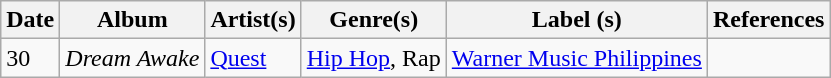<table class="wikitable">
<tr>
<th>Date</th>
<th>Album</th>
<th>Artist(s)</th>
<th>Genre(s)</th>
<th>Label (s)</th>
<th>References</th>
</tr>
<tr>
<td>30</td>
<td><em>Dream Awake</em></td>
<td><a href='#'>Quest</a></td>
<td><a href='#'>Hip Hop</a>, Rap</td>
<td><a href='#'>Warner Music Philippines</a></td>
<td></td>
</tr>
</table>
